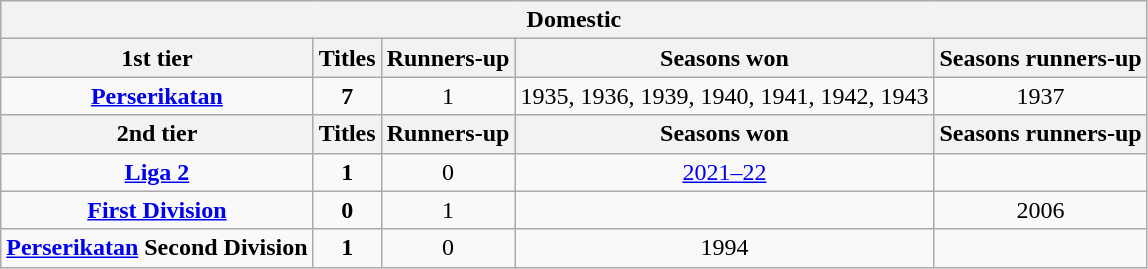<table class="wikitable" style="text-align:center;">
<tr>
<th colspan="5">Domestic</th>
</tr>
<tr>
<th>1st tier</th>
<th>Titles</th>
<th>Runners-up</th>
<th>Seasons won</th>
<th>Seasons runners-up</th>
</tr>
<tr>
<td><strong><a href='#'>Perserikatan</a></strong></td>
<td><strong>7</strong></td>
<td>1</td>
<td>1935, 1936, 1939, 1940, 1941, 1942, 1943</td>
<td>1937</td>
</tr>
<tr>
<th>2nd tier</th>
<th>Titles</th>
<th>Runners-up</th>
<th>Seasons won</th>
<th>Seasons runners-up</th>
</tr>
<tr>
<td><strong><a href='#'>Liga 2</a></strong></td>
<td><strong>1</strong></td>
<td>0</td>
<td><a href='#'>2021–22</a></td>
<td></td>
</tr>
<tr>
<td><strong><a href='#'>First Division</a></strong></td>
<td><strong>0</strong></td>
<td>1</td>
<td></td>
<td>2006</td>
</tr>
<tr>
<td><strong><a href='#'>Perserikatan</a></strong> <strong>Second Division</strong></td>
<td><strong>1</strong></td>
<td>0</td>
<td>1994</td>
<td></td>
</tr>
</table>
